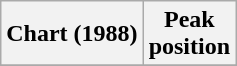<table class="wikitable sortable">
<tr>
<th align="left">Chart (1988)</th>
<th align="center">Peak<br>position</th>
</tr>
<tr>
</tr>
</table>
